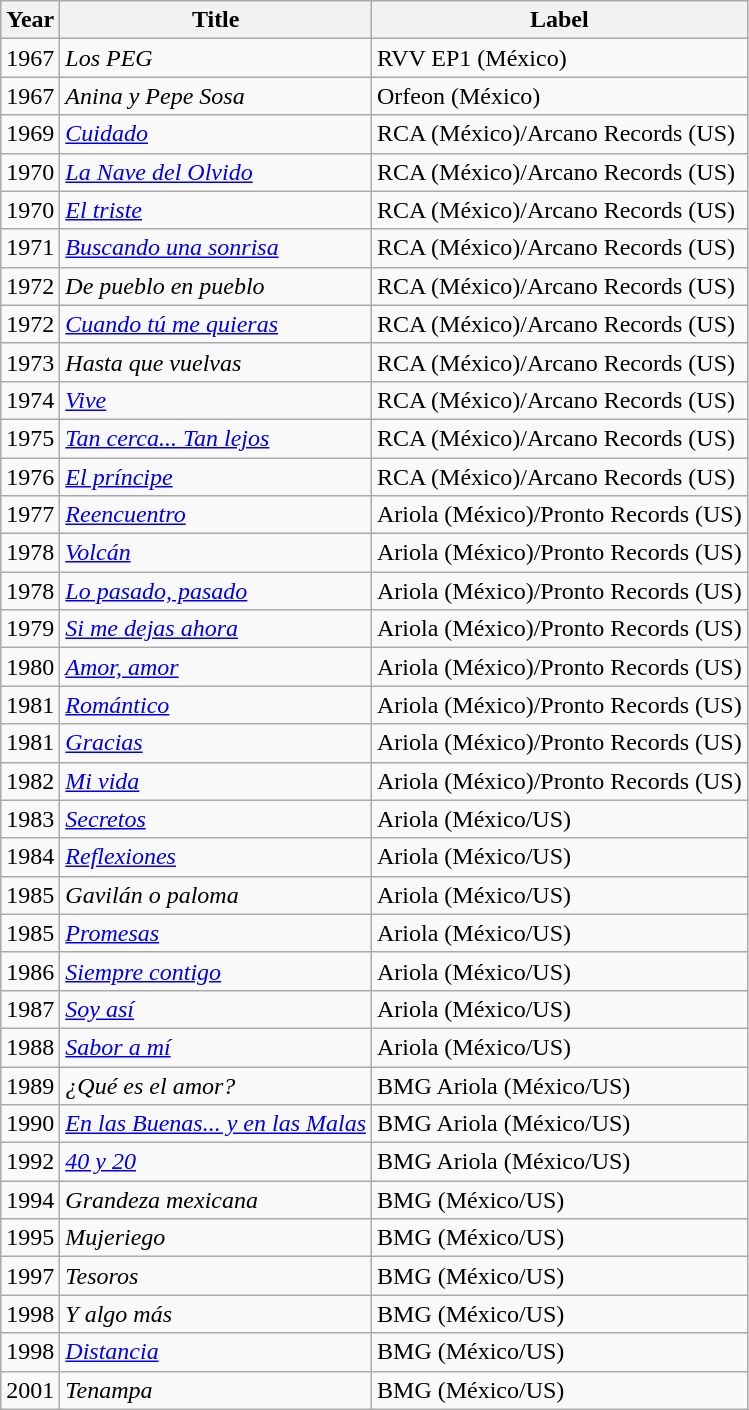<table class="wikitable">
<tr>
<th>Year</th>
<th>Title</th>
<th>Label</th>
</tr>
<tr>
<td>1967</td>
<td><em>Los PEG</em></td>
<td>RVV EP1 (México)</td>
</tr>
<tr>
<td>1967</td>
<td><em>Anina y Pepe Sosa</em></td>
<td>Orfeon (México)</td>
</tr>
<tr>
<td>1969</td>
<td><em><a href='#'>Cuidado</a></em></td>
<td>RCA (México)/Arcano Records (US)</td>
</tr>
<tr>
<td>1970</td>
<td><em><a href='#'>La Nave del Olvido</a></em></td>
<td>RCA (México)/Arcano Records (US)</td>
</tr>
<tr>
<td>1970</td>
<td><em><a href='#'>El triste</a></em></td>
<td>RCA (México)/Arcano Records (US)</td>
</tr>
<tr>
<td>1971</td>
<td><em><a href='#'>Buscando una sonrisa</a></em></td>
<td>RCA (México)/Arcano Records (US)</td>
</tr>
<tr>
<td>1972</td>
<td><em>De pueblo en pueblo</em></td>
<td>RCA (México)/Arcano Records (US)</td>
</tr>
<tr>
<td>1972</td>
<td><em><a href='#'>Cuando tú me quieras</a></em></td>
<td>RCA (México)/Arcano Records (US)</td>
</tr>
<tr>
<td>1973</td>
<td><em>Hasta que vuelvas</em></td>
<td>RCA (México)/Arcano Records (US)</td>
</tr>
<tr>
<td>1974</td>
<td><em><a href='#'>Vive</a></em></td>
<td>RCA (México)/Arcano Records (US)</td>
</tr>
<tr>
<td>1975</td>
<td><em><a href='#'>Tan cerca... Tan lejos</a></em></td>
<td>RCA (México)/Arcano Records (US)</td>
</tr>
<tr>
<td>1976</td>
<td><em><a href='#'>El príncipe</a></em></td>
<td>RCA (México)/Arcano Records (US)</td>
</tr>
<tr>
<td>1977</td>
<td><em><a href='#'>Reencuentro</a></em></td>
<td>Ariola (México)/Pronto Records (US)</td>
</tr>
<tr>
<td>1978</td>
<td><em><a href='#'>Volcán</a></em></td>
<td>Ariola (México)/Pronto Records (US)</td>
</tr>
<tr>
<td>1978</td>
<td><em><a href='#'>Lo pasado, pasado</a></em></td>
<td>Ariola (México)/Pronto Records (US)</td>
</tr>
<tr>
<td>1979</td>
<td><em><a href='#'>Si me dejas ahora</a></em></td>
<td>Ariola (México)/Pronto Records (US)</td>
</tr>
<tr>
<td>1980</td>
<td><em><a href='#'>Amor, amor</a></em></td>
<td>Ariola (México)/Pronto Records (US)</td>
</tr>
<tr>
<td>1981</td>
<td><em><a href='#'>Romántico</a></em></td>
<td>Ariola (México)/Pronto Records (US)</td>
</tr>
<tr>
<td>1981</td>
<td><em><a href='#'>Gracias</a></em></td>
<td>Ariola (México)/Pronto Records (US)</td>
</tr>
<tr>
<td>1982</td>
<td><em><a href='#'>Mi vida</a></em></td>
<td>Ariola (México)/Pronto Records (US)</td>
</tr>
<tr>
<td>1983</td>
<td><em><a href='#'>Secretos</a></em></td>
<td>Ariola (México/US)</td>
</tr>
<tr>
<td>1984</td>
<td><em><a href='#'>Reflexiones</a></em></td>
<td>Ariola (México/US)</td>
</tr>
<tr>
<td>1985</td>
<td><em>Gavilán o paloma</em></td>
<td>Ariola (México/US)</td>
</tr>
<tr>
<td>1985</td>
<td><em><a href='#'>Promesas</a></em></td>
<td>Ariola (México/US)</td>
</tr>
<tr>
<td>1986</td>
<td><em><a href='#'>Siempre contigo</a></em></td>
<td>Ariola (México/US)</td>
</tr>
<tr>
<td>1987</td>
<td><em><a href='#'>Soy así</a></em></td>
<td>Ariola (México/US)</td>
</tr>
<tr>
<td>1988</td>
<td><em><a href='#'>Sabor a mí</a></em></td>
<td>Ariola (México/US)</td>
</tr>
<tr>
<td>1989</td>
<td><em>¿Qué es el amor?</em></td>
<td>BMG Ariola (México/US)</td>
</tr>
<tr>
<td>1990</td>
<td><em><a href='#'>En las Buenas... y en las Malas</a></em></td>
<td>BMG Ariola (México/US)</td>
</tr>
<tr>
<td>1992</td>
<td><em><a href='#'>40 y 20</a></em></td>
<td>BMG Ariola (México/US)</td>
</tr>
<tr>
<td>1994</td>
<td><em>Grandeza mexicana</em></td>
<td>BMG (México/US)</td>
</tr>
<tr>
<td>1995</td>
<td><em>Mujeriego</em></td>
<td>BMG (México/US)</td>
</tr>
<tr>
<td>1997</td>
<td><em>Tesoros</em></td>
<td>BMG (México/US)</td>
</tr>
<tr>
<td>1998</td>
<td><em>Y algo más</em></td>
<td>BMG (México/US)</td>
</tr>
<tr>
<td>1998</td>
<td><em><a href='#'>Distancia</a></em></td>
<td>BMG (México/US)</td>
</tr>
<tr>
<td>2001</td>
<td><em>Tenampa</em></td>
<td>BMG (México/US)</td>
</tr>
</table>
